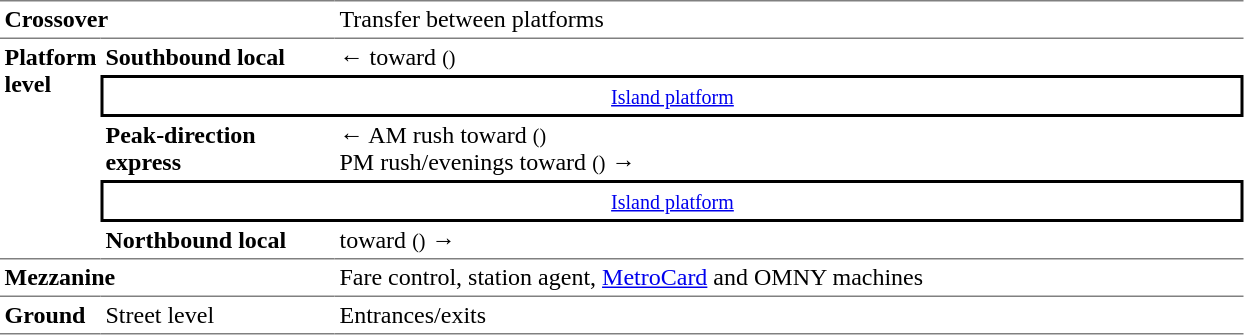<table cellspacing="0" cellpadding="3">
<tr>
<td style="border-top:solid 1px gray;" colspan=2><strong>Crossover</strong></td>
<td style="border-top:solid 1px gray;">Transfer between platforms</td>
</tr>
<tr>
<td style="border-bottom:solid 1px gray;border-top:solid 1px gray;vertical-align:top;" rowspan=5><strong>Platform level</strong></td>
<td style="border-top:solid 1px gray;"><span><strong>Southbound local</strong></span></td>
<td style="border-top:solid 1px gray;">←  toward  <small>()</small></td>
</tr>
<tr>
<td style="border-top:solid 2px black;border-right:solid 2px black;border-left:solid 2px black;border-bottom:solid 2px black;text-align:center;" colspan=2><small><a href='#'>Island platform</a> </small></td>
</tr>
<tr>
<td><span><strong>Peak-direction express</strong></span></td>
<td>←  AM rush toward  <small>()</small><br>  PM rush/evenings toward  <small>()</small> →</td>
</tr>
<tr>
<td style="border-top:solid 2px black;border-right:solid 2px black;border-left:solid 2px black;border-bottom:solid 2px black;text-align:center;" colspan=2><small><a href='#'>Island platform</a> </small></td>
</tr>
<tr>
<td style="border-bottom:solid 1px gray;"><span><strong>Northbound local</strong></span></td>
<td style="border-bottom:solid 1px gray;">  toward  <small>()</small> →</td>
</tr>
<tr>
<td colspan=2><strong>Mezzanine</strong></td>
<td>Fare control, station agent, <a href='#'>MetroCard</a> and OMNY machines<br></td>
</tr>
<tr>
<td style="border-top:solid 1px gray;border-bottom:solid 1px gray;" width=50><strong>Ground</strong></td>
<td style="border-top:solid 1px gray;border-bottom:solid 1px gray;" width=150>Street level</td>
<td style="border-top:solid 1px gray;border-bottom:solid 1px gray;" width=600>Entrances/exits</td>
</tr>
</table>
